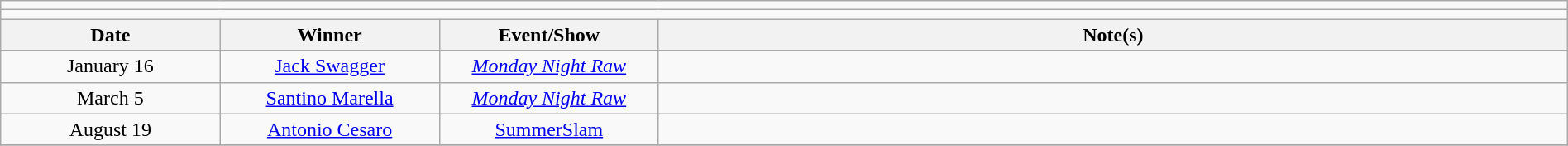<table class="wikitable" style="text-align:center; width:100%;">
<tr>
<td colspan="5"></td>
</tr>
<tr>
<td colspan="5"><strong></strong></td>
</tr>
<tr>
<th width=14%>Date</th>
<th width=14%>Winner</th>
<th width=14%>Event/Show</th>
<th width=58%>Note(s)</th>
</tr>
<tr>
<td>January 16</td>
<td><a href='#'>Jack Swagger</a></td>
<td><em><a href='#'>Monday Night Raw</a></em></td>
<td></td>
</tr>
<tr>
<td>March 5</td>
<td><a href='#'>Santino Marella</a></td>
<td><em><a href='#'>Monday Night Raw</a></em></td>
<td></td>
</tr>
<tr>
<td>August 19</td>
<td><a href='#'>Antonio Cesaro</a></td>
<td><a href='#'>SummerSlam</a><br></td>
<td></td>
</tr>
<tr>
</tr>
</table>
